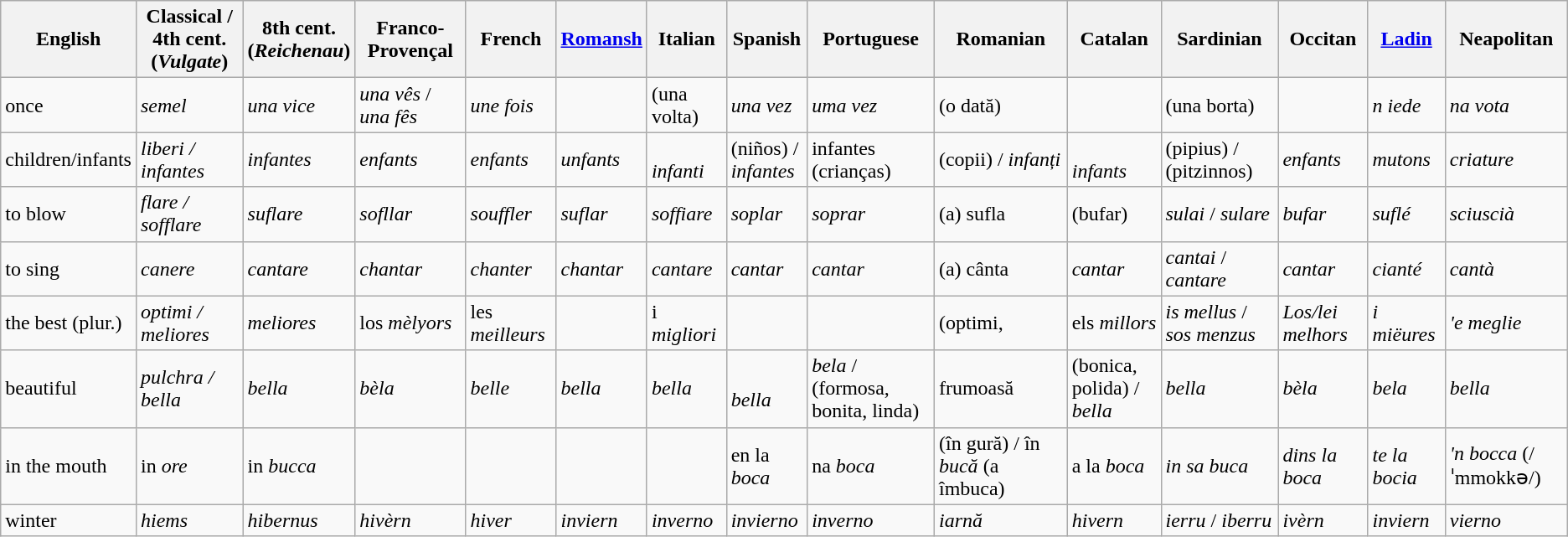<table class="wikitable">
<tr>
<th>English</th>
<th>Classical / 4th cent. <br>(<em>Vulgate</em>)</th>
<th>8th cent. <br>(<em>Reichenau</em>)</th>
<th>Franco-Provençal</th>
<th>French</th>
<th><a href='#'>Romansh</a></th>
<th>Italian</th>
<th>Spanish</th>
<th>Portuguese</th>
<th>Romanian</th>
<th>Catalan</th>
<th>Sardinian</th>
<th>Occitan</th>
<th><a href='#'>Ladin</a></th>
<th>Neapolitan</th>
</tr>
<tr>
<td>once</td>
<td><em>semel</em></td>
<td><em>una vice</em></td>
<td><em>una vês</em> / <em>una fês</em></td>
<td><em>une fois</em></td>
<td></td>
<td>(una volta)</td>
<td><em>una vez</em></td>
<td><em>uma vez</em></td>
<td>(o dată)</td>
<td><br></td>
<td>(una borta)</td>
<td><br></td>
<td><em>n iede</em></td>
<td><em>na vota</em></td>
</tr>
<tr>
<td>children/infants</td>
<td><em>liberi / infantes</em></td>
<td><em>infantes</em></td>
<td><em>enfants</em></td>
<td><em>enfants</em></td>
<td><em>unfants</em></td>
<td><br><em>infanti</em></td>
<td>(niños) /<br><em>infantes</em></td>
<td>infantes (crianças)</td>
<td>(copii) / <em>infanți</em></td>
<td><br> <em>infants</em></td>
<td>(pipius) / (pitzinnos)</td>
<td><em>enfants</em></td>
<td><em>mutons</em></td>
<td><em>criature</em></td>
</tr>
<tr>
<td>to blow</td>
<td><em>flare / sofflare</em></td>
<td><em>suflare</em></td>
<td><em>sofllar</em></td>
<td><em>souffler</em></td>
<td><em>suflar</em></td>
<td><em>soffiare</em></td>
<td><em>soplar</em></td>
<td><em>soprar</em></td>
<td>(a) sufla</td>
<td>(bufar)</td>
<td><em>sulai</em> / <em>sulare</em></td>
<td><em>bufar</em></td>
<td><em>suflé</em></td>
<td><em>sciuscià</em></td>
</tr>
<tr>
<td>to sing</td>
<td><em>canere</em></td>
<td><em>cantare</em></td>
<td><em>chantar</em></td>
<td><em>chanter</em></td>
<td><em>chantar</em></td>
<td><em>cantare</em></td>
<td><em>cantar</em></td>
<td><em>cantar</em></td>
<td>(a) cânta</td>
<td><em>cantar</em></td>
<td><em>cantai</em> / <em>cantare</em></td>
<td><em>cantar</em></td>
<td><em>cianté</em></td>
<td><em>cantà</em></td>
</tr>
<tr>
<td>the best (plur.)</td>
<td><em>optimi / meliores</em></td>
<td><em>meliores</em></td>
<td>los <em>mèlyors</em></td>
<td>les <em>meilleurs</em></td>
<td></td>
<td>i <em>migliori</em></td>
<td></td>
<td></td>
<td>(optimi, <br></td>
<td>els <em>millors</em></td>
<td><em>is mellus</em> / <em>sos menzus</em></td>
<td><em>Los/lei melhors</em></td>
<td><em>i miëures</em></td>
<td><em>'e meglie</em></td>
</tr>
<tr>
<td>beautiful</td>
<td><em>pulchra / bella</em></td>
<td><em>bella</em></td>
<td><em>bèla</em></td>
<td><em>belle</em></td>
<td><em>bella</em></td>
<td><em>bella</em></td>
<td><br><em>bella</em></td>
<td><em>bela</em> /<br> (formosa, bonita, linda)</td>
<td>frumoasă</td>
<td>(bonica, polida) /<br><em>bella</em></td>
<td><em>bella</em></td>
<td><em>bèla</em></td>
<td><em>bela</em></td>
<td><em>bella</em></td>
</tr>
<tr>
<td>in the mouth</td>
<td>in <em>ore</em></td>
<td>in <em>bucca</em></td>
<td></td>
<td></td>
<td></td>
<td></td>
<td>en la <em>boca</em></td>
<td>na <em>boca</em></td>
<td>(în gură) / în <em>bucă</em> (a îmbuca)</td>
<td>a la <em>boca</em></td>
<td><em>in sa buca</em></td>
<td><em>dins la boca</em></td>
<td><em>te la bocia</em></td>
<td><em>'n bocca</em> (/ˈmmokkə/)</td>
</tr>
<tr>
<td>winter</td>
<td><em>hiems</em></td>
<td><em>hibernus</em></td>
<td><em>hivèrn</em></td>
<td><em>hiver</em></td>
<td><em>inviern</em></td>
<td><em>inverno</em></td>
<td><em>invierno</em></td>
<td><em>inverno</em></td>
<td><em>iarnă</em></td>
<td><em>hivern</em></td>
<td><em>ierru</em> / <em>iberru</em></td>
<td><em>ivèrn</em></td>
<td><em>inviern</em></td>
<td><em>vierno</em></td>
</tr>
</table>
